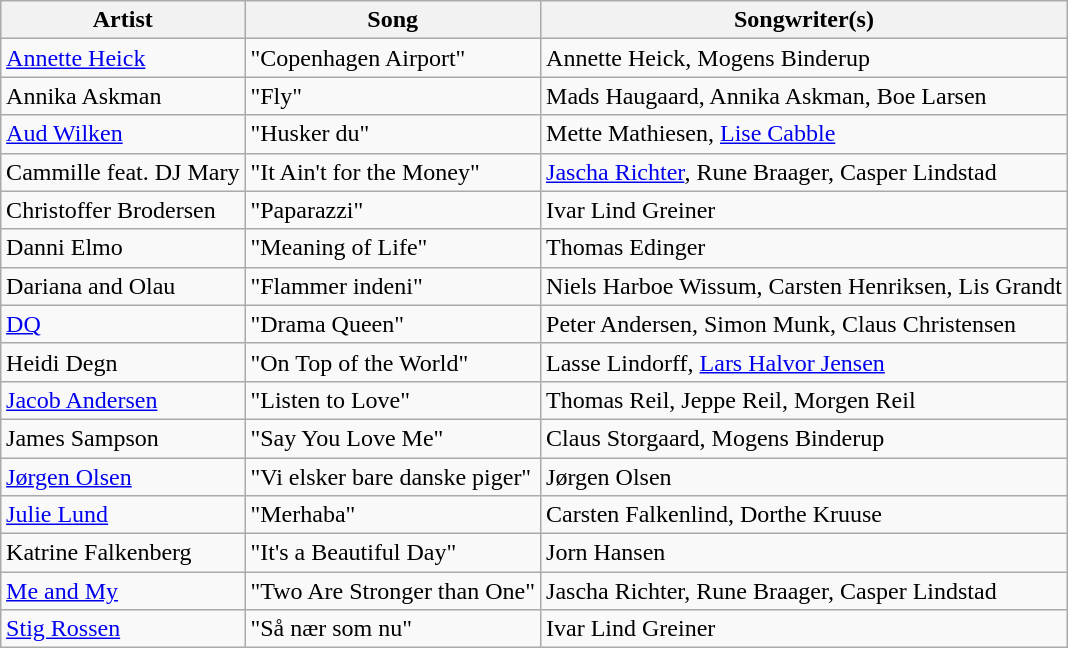<table class="sortable wikitable" style="margin: 1em auto 1em auto">
<tr>
<th>Artist</th>
<th>Song</th>
<th>Songwriter(s)</th>
</tr>
<tr>
<td><a href='#'>Annette Heick</a></td>
<td>"Copenhagen Airport"</td>
<td>Annette Heick, Mogens Binderup</td>
</tr>
<tr>
<td>Annika Askman</td>
<td>"Fly"</td>
<td>Mads Haugaard, Annika Askman, Boe Larsen</td>
</tr>
<tr>
<td><a href='#'>Aud Wilken</a></td>
<td>"Husker du"</td>
<td>Mette Mathiesen, <a href='#'>Lise Cabble</a></td>
</tr>
<tr>
<td>Cammille feat. DJ Mary</td>
<td>"It Ain't for the Money"</td>
<td><a href='#'>Jascha Richter</a>, Rune Braager, Casper Lindstad</td>
</tr>
<tr>
<td>Christoffer Brodersen</td>
<td>"Paparazzi"</td>
<td>Ivar Lind Greiner</td>
</tr>
<tr>
<td>Danni Elmo</td>
<td>"Meaning of Life"</td>
<td>Thomas Edinger</td>
</tr>
<tr>
<td>Dariana and Olau</td>
<td>"Flammer indeni"</td>
<td>Niels Harboe Wissum, Carsten Henriksen, Lis Grandt</td>
</tr>
<tr>
<td><a href='#'>DQ</a></td>
<td>"Drama Queen"</td>
<td>Peter Andersen, Simon Munk, Claus Christensen</td>
</tr>
<tr>
<td>Heidi Degn</td>
<td>"On Top of the World"</td>
<td>Lasse Lindorff, <a href='#'>Lars Halvor Jensen</a></td>
</tr>
<tr>
<td><a href='#'>Jacob Andersen</a></td>
<td>"Listen to Love"</td>
<td>Thomas Reil, Jeppe Reil, Morgen Reil</td>
</tr>
<tr>
<td>James Sampson</td>
<td>"Say You Love Me"</td>
<td>Claus Storgaard, Mogens Binderup</td>
</tr>
<tr>
<td><a href='#'>Jørgen Olsen</a></td>
<td>"Vi elsker bare danske piger"</td>
<td>Jørgen Olsen</td>
</tr>
<tr>
<td><a href='#'>Julie Lund</a></td>
<td>"Merhaba"</td>
<td>Carsten Falkenlind, Dorthe Kruuse</td>
</tr>
<tr>
<td>Katrine Falkenberg</td>
<td>"It's a Beautiful Day"</td>
<td>Jorn Hansen</td>
</tr>
<tr>
<td><a href='#'>Me and My</a></td>
<td>"Two Are Stronger than One"</td>
<td>Jascha Richter, Rune Braager, Casper Lindstad</td>
</tr>
<tr>
<td><a href='#'>Stig Rossen</a></td>
<td>"Så nær som nu"</td>
<td>Ivar Lind Greiner</td>
</tr>
</table>
